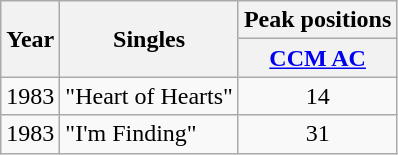<table class="wikitable">
<tr>
<th rowspan="2">Year</th>
<th rowspan="2">Singles</th>
<th colspan="2">Peak positions</th>
</tr>
<tr>
<th><a href='#'>CCM AC</a></th>
</tr>
<tr>
<td>1983</td>
<td>"Heart of Hearts"</td>
<td align="center">14</td>
</tr>
<tr>
<td>1983</td>
<td>"I'm Finding"</td>
<td align="center">31</td>
</tr>
</table>
